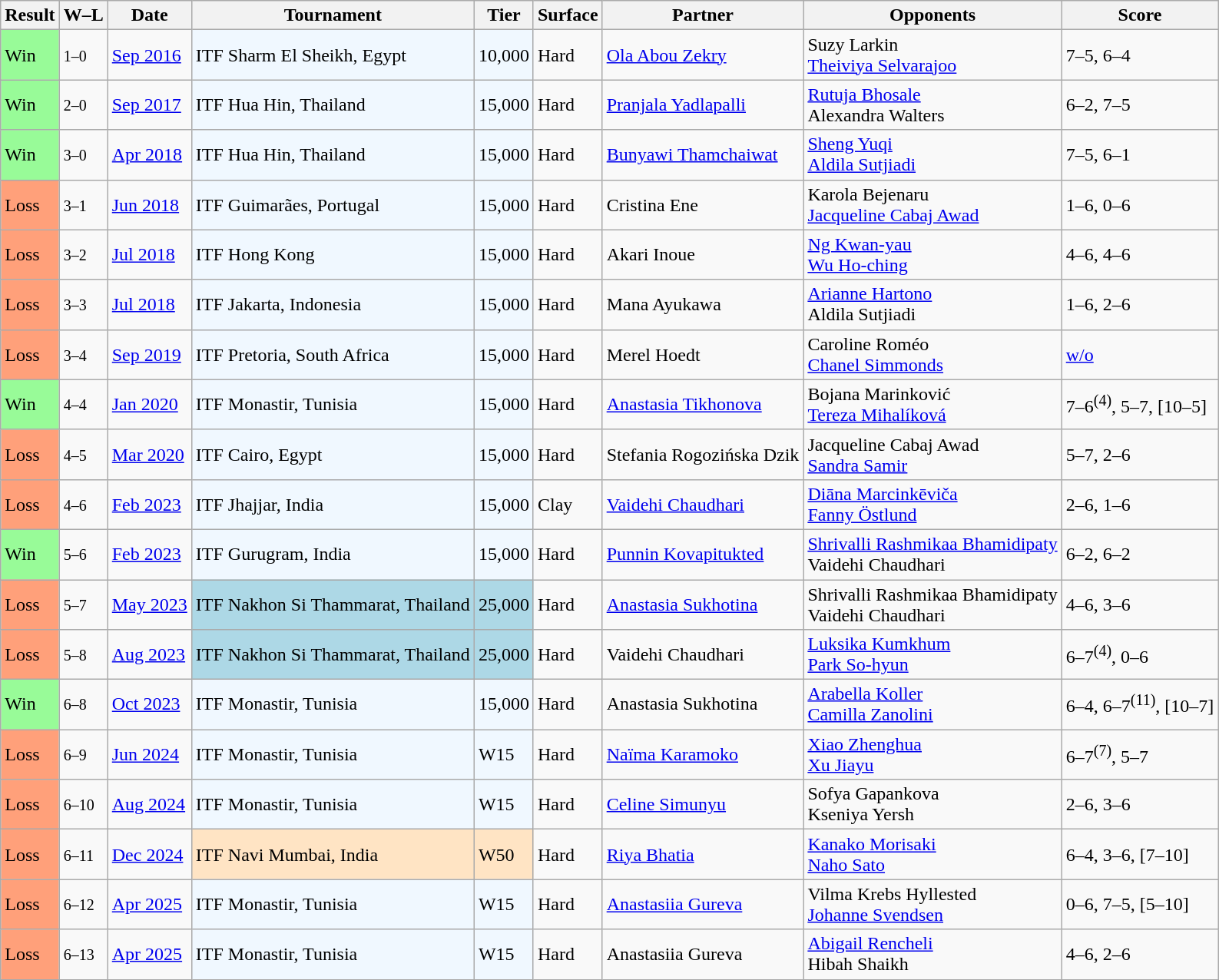<table class="sortable wikitable">
<tr>
<th>Result</th>
<th class="unsortable">W–L</th>
<th>Date</th>
<th>Tournament</th>
<th>Tier</th>
<th>Surface</th>
<th>Partner</th>
<th>Opponents</th>
<th class="unsortable">Score</th>
</tr>
<tr>
<td style="background:#98fb98;">Win</td>
<td><small>1–0</small></td>
<td><a href='#'>Sep 2016</a></td>
<td style="background:#f0f8ff;">ITF Sharm El Sheikh, Egypt</td>
<td style="background:#f0f8ff;">10,000</td>
<td>Hard</td>
<td> <a href='#'>Ola Abou Zekry</a></td>
<td> Suzy Larkin <br>  <a href='#'>Theiviya Selvarajoo</a></td>
<td>7–5, 6–4</td>
</tr>
<tr>
<td style="background:#98fb98;">Win</td>
<td><small>2–0</small></td>
<td><a href='#'>Sep 2017</a></td>
<td style="background:#f0f8ff;">ITF Hua Hin, Thailand</td>
<td style="background:#f0f8ff;">15,000</td>
<td>Hard</td>
<td> <a href='#'>Pranjala Yadlapalli</a></td>
<td> <a href='#'>Rutuja Bhosale</a> <br>  Alexandra Walters</td>
<td>6–2, 7–5</td>
</tr>
<tr>
<td style="background:#98fb98;">Win</td>
<td><small>3–0</small></td>
<td><a href='#'>Apr 2018</a></td>
<td style="background:#f0f8ff;">ITF Hua Hin, Thailand</td>
<td style="background:#f0f8ff;">15,000</td>
<td>Hard</td>
<td> <a href='#'>Bunyawi Thamchaiwat</a></td>
<td> <a href='#'>Sheng Yuqi</a> <br>  <a href='#'>Aldila Sutjiadi</a></td>
<td>7–5, 6–1</td>
</tr>
<tr>
<td bgcolor="FFA07A">Loss</td>
<td><small>3–1</small></td>
<td><a href='#'>Jun 2018</a></td>
<td style="background:#f0f8ff;">ITF Guimarães, Portugal</td>
<td style="background:#f0f8ff;">15,000</td>
<td>Hard</td>
<td> Cristina Ene</td>
<td> Karola Bejenaru <br>  <a href='#'>Jacqueline Cabaj Awad</a></td>
<td>1–6, 0–6</td>
</tr>
<tr>
<td bgcolor="FFA07A">Loss</td>
<td><small>3–2</small></td>
<td><a href='#'>Jul 2018</a></td>
<td style="background:#f0f8ff;">ITF Hong Kong</td>
<td style="background:#f0f8ff;">15,000</td>
<td>Hard</td>
<td> Akari Inoue</td>
<td> <a href='#'>Ng Kwan-yau</a> <br>  <a href='#'>Wu Ho-ching</a></td>
<td>4–6, 4–6</td>
</tr>
<tr>
<td bgcolor="FFA07A">Loss</td>
<td><small>3–3</small></td>
<td><a href='#'>Jul 2018</a></td>
<td style="background:#f0f8ff;">ITF Jakarta, Indonesia</td>
<td style="background:#f0f8ff;">15,000</td>
<td>Hard</td>
<td> Mana Ayukawa</td>
<td> <a href='#'>Arianne Hartono</a> <br>  Aldila Sutjiadi</td>
<td>1–6, 2–6</td>
</tr>
<tr>
<td bgcolor="FFA07A">Loss</td>
<td><small>3–4</small></td>
<td><a href='#'>Sep 2019</a></td>
<td style="background:#f0f8ff;">ITF Pretoria, South Africa</td>
<td style="background:#f0f8ff;">15,000</td>
<td>Hard</td>
<td> Merel Hoedt</td>
<td> Caroline Roméo <br>  <a href='#'>Chanel Simmonds</a></td>
<td><a href='#'>w/o</a></td>
</tr>
<tr>
<td style="background:#98fb98;">Win</td>
<td><small>4–4</small></td>
<td><a href='#'>Jan 2020</a></td>
<td style="background:#f0f8ff;">ITF Monastir, Tunisia</td>
<td style="background:#f0f8ff;">15,000</td>
<td>Hard</td>
<td> <a href='#'>Anastasia Tikhonova</a></td>
<td> Bojana Marinković <br>  <a href='#'>Tereza Mihalíková</a></td>
<td>7–6<sup>(4)</sup>, 5–7, [10–5]</td>
</tr>
<tr>
<td bgcolor="FFA07A">Loss</td>
<td><small>4–5</small></td>
<td><a href='#'>Mar 2020</a></td>
<td style="background:#f0f8ff;">ITF Cairo, Egypt</td>
<td style="background:#f0f8ff;">15,000</td>
<td>Hard</td>
<td> Stefania Rogozińska Dzik</td>
<td> Jacqueline Cabaj Awad <br>  <a href='#'>Sandra Samir</a></td>
<td>5–7, 2–6</td>
</tr>
<tr>
<td bgcolor=FFA07A>Loss</td>
<td><small>4–6</small></td>
<td><a href='#'>Feb 2023</a></td>
<td style="background:#f0f8ff;">ITF Jhajjar, India</td>
<td style="background:#f0f8ff;">15,000</td>
<td>Clay</td>
<td> <a href='#'>Vaidehi Chaudhari</a></td>
<td> <a href='#'>Diāna Marcinkēviča</a> <br>  <a href='#'>Fanny Östlund</a></td>
<td>2–6, 1–6</td>
</tr>
<tr>
<td bgcolor=98FB98>Win</td>
<td><small>5–6</small></td>
<td><a href='#'>Feb 2023</a></td>
<td style="background:#f0f8ff;">ITF Gurugram, India</td>
<td style="background:#f0f8ff;">15,000</td>
<td>Hard</td>
<td> <a href='#'>Punnin Kovapitukted</a></td>
<td> <a href='#'>Shrivalli Rashmikaa Bhamidipaty</a> <br>  Vaidehi Chaudhari</td>
<td>6–2, 6–2</td>
</tr>
<tr>
<td style="background:#ffa07a;">Loss</td>
<td><small>5–7</small></td>
<td><a href='#'>May 2023</a></td>
<td style="background:lightblue;">ITF Nakhon Si Thammarat, Thailand</td>
<td style="background:lightblue;">25,000</td>
<td>Hard</td>
<td> <a href='#'>Anastasia Sukhotina</a></td>
<td> Shrivalli Rashmikaa Bhamidipaty <br>  Vaidehi Chaudhari</td>
<td>4–6, 3–6</td>
</tr>
<tr>
<td style="background:#ffa07a;">Loss</td>
<td><small>5–8</small></td>
<td><a href='#'>Aug 2023</a></td>
<td style="background:lightblue;">ITF Nakhon Si Thammarat, Thailand</td>
<td style="background:lightblue;">25,000</td>
<td>Hard</td>
<td> Vaidehi Chaudhari</td>
<td> <a href='#'>Luksika Kumkhum</a> <br>  <a href='#'>Park So-hyun</a></td>
<td>6–7<sup>(4)</sup>, 0–6</td>
</tr>
<tr>
<td bgcolor=98FB98>Win</td>
<td><small>6–8</small></td>
<td><a href='#'>Oct 2023</a></td>
<td style="background:#f0f8ff;">ITF Monastir, Tunisia</td>
<td style="background:#f0f8ff;">15,000</td>
<td>Hard</td>
<td> Anastasia Sukhotina</td>
<td> <a href='#'>Arabella Koller</a> <br>  <a href='#'>Camilla Zanolini</a></td>
<td>6–4, 6–7<sup>(11)</sup>, [10–7]</td>
</tr>
<tr>
<td style=background:#ffa07a;>Loss</td>
<td><small>6–9</small></td>
<td><a href='#'>Jun 2024</a></td>
<td style="background:#f0f8ff;">ITF Monastir, Tunisia</td>
<td style="background:#f0f8ff;">W15</td>
<td>Hard</td>
<td> <a href='#'>Naïma Karamoko</a></td>
<td> <a href='#'>Xiao Zhenghua</a> <br>  <a href='#'>Xu Jiayu</a></td>
<td>6–7<sup>(7)</sup>, 5–7</td>
</tr>
<tr>
<td style=background:#ffa07a;>Loss</td>
<td><small>6–10</small></td>
<td><a href='#'>Aug 2024</a></td>
<td style="background:#f0f8ff;">ITF Monastir, Tunisia</td>
<td style="background:#f0f8ff;">W15</td>
<td>Hard</td>
<td> <a href='#'>Celine Simunyu</a></td>
<td> Sofya Gapankova <br>  Kseniya Yersh</td>
<td>2–6, 3–6</td>
</tr>
<tr>
<td bgcolor=FFA07A>Loss</td>
<td><small>6–11</small></td>
<td><a href='#'>Dec 2024</a></td>
<td style="background:#ffe4c4;">ITF Navi Mumbai, India</td>
<td style="background:#ffe4c4;">W50</td>
<td>Hard</td>
<td> <a href='#'>Riya Bhatia</a></td>
<td> <a href='#'>Kanako Morisaki</a> <br>  <a href='#'>Naho Sato</a></td>
<td>6–4, 3–6, [7–10]</td>
</tr>
<tr>
<td style=background:#ffa07a;>Loss</td>
<td><small>6–12</small></td>
<td><a href='#'>Apr 2025</a></td>
<td style="background:#f0f8ff;">ITF Monastir, Tunisia</td>
<td style="background:#f0f8ff;">W15</td>
<td>Hard</td>
<td> <a href='#'>Anastasiia Gureva</a></td>
<td> Vilma Krebs Hyllested <br>  <a href='#'>Johanne Svendsen</a></td>
<td>0–6, 7–5, [5–10]</td>
</tr>
<tr>
<td style=background:#ffa07a;>Loss</td>
<td><small>6–13</small></td>
<td><a href='#'>Apr 2025</a></td>
<td style="background:#f0f8ff;">ITF Monastir, Tunisia</td>
<td style="background:#f0f8ff;">W15</td>
<td>Hard</td>
<td> Anastasiia Gureva</td>
<td> <a href='#'>Abigail Rencheli</a> <br> Hibah Shaikh</td>
<td>4–6, 2–6</td>
</tr>
</table>
